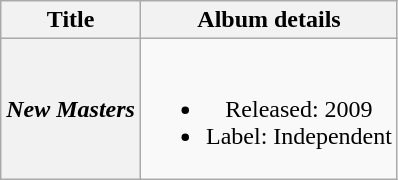<table class="wikitable plainrowheaders" style="text-align:center;">
<tr>
<th scope="col">Title</th>
<th scope="col">Album details</th>
</tr>
<tr>
<th scope="row"><em>New Masters</em></th>
<td><br><ul><li>Released: 2009</li><li>Label: Independent</li></ul></td>
</tr>
</table>
